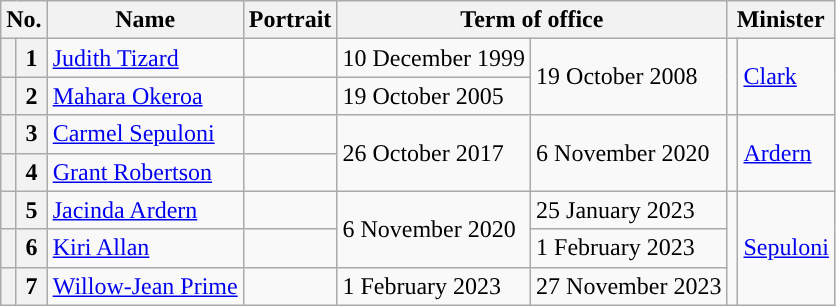<table class="wikitable">
<tr>
<th colspan="2">No.</th>
<th>Name</th>
<th>Portrait</th>
<th colspan="2">Term of office</th>
<th colspan="2">Minister</th>
</tr>
<tr>
<th style="color:inherit;background:"></th>
<th>1</th>
<td><a href='#'>Judith Tizard</a></td>
<td></td>
<td>10 December 1999</td>
<td rowspan="2">19 October 2008</td>
<td rowspan="2" style="color:inherit;background:"></td>
<td rowspan="2"><a href='#'>Clark</a></td>
</tr>
<tr>
<th style="color:inherit;background:"></th>
<th>2</th>
<td><a href='#'>Mahara Okeroa</a></td>
<td></td>
<td>19 October 2005</td>
</tr>
<tr>
<th style="color:inherit;background:"></th>
<th>3</th>
<td><a href='#'>Carmel Sepuloni</a></td>
<td></td>
<td rowspan="2">26 October 2017</td>
<td rowspan="2">6 November 2020</td>
<td rowspan="2" style="color:inherit;background:"></td>
<td rowspan="2"><a href='#'>Ardern</a></td>
</tr>
<tr>
<th style="color:inherit;background:"></th>
<th>4</th>
<td><a href='#'>Grant Robertson</a></td>
<td></td>
</tr>
<tr>
<th style="color:inherit;background:"></th>
<th>5</th>
<td><a href='#'>Jacinda Ardern</a></td>
<td></td>
<td rowspan="2">6 November 2020</td>
<td>25 January  2023</td>
<td rowspan="3" style="color:inherit;background:"></td>
<td rowspan="3"><a href='#'>Sepuloni</a></td>
</tr>
<tr>
<th style="color:inherit;background:"></th>
<th>6</th>
<td><a href='#'>Kiri Allan</a></td>
<td></td>
<td>1 February 2023</td>
</tr>
<tr>
<th style="color:inherit;background:"></th>
<th>7</th>
<td><a href='#'>Willow-Jean Prime</a></td>
<td></td>
<td>1 February 2023</td>
<td>27 November 2023</td>
</tr>
</table>
